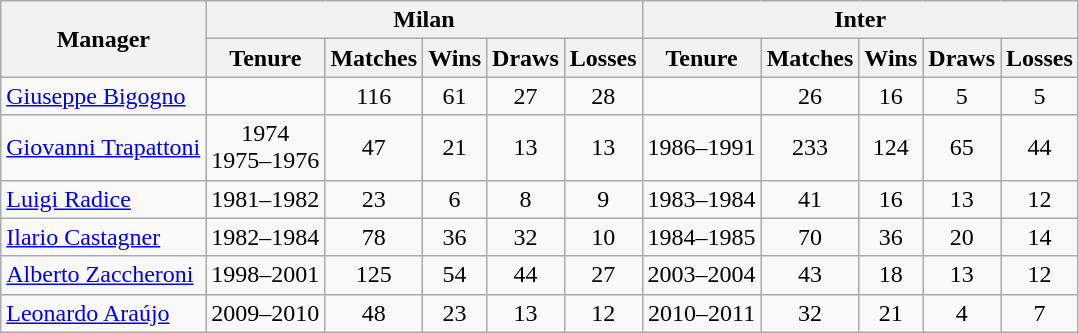<table class="wikitable" style="text-align: center">
<tr>
<th rowspan=2>Manager</th>
<th colspan=5>Milan</th>
<th colspan=5>Inter</th>
</tr>
<tr>
<th>Tenure</th>
<th>Matches</th>
<th>Wins</th>
<th>Draws</th>
<th>Losses</th>
<th>Tenure</th>
<th>Matches</th>
<th>Wins</th>
<th>Draws</th>
<th>Losses</th>
</tr>
<tr>
<td align=left> <a href='#'>Giuseppe Bigogno</a></td>
<td></td>
<td>116</td>
<td>61</td>
<td>27</td>
<td>28</td>
<td></td>
<td>26</td>
<td>16</td>
<td>5</td>
<td>5</td>
</tr>
<tr>
<td align=left> <a href='#'>Giovanni Trapattoni</a></td>
<td>1974<br>1975–1976</td>
<td>47</td>
<td>21</td>
<td>13</td>
<td>13</td>
<td>1986–1991</td>
<td>233</td>
<td>124</td>
<td>65</td>
<td>44</td>
</tr>
<tr>
<td align=left> <a href='#'>Luigi Radice</a></td>
<td>1981–1982</td>
<td>23</td>
<td>6</td>
<td>8</td>
<td>9</td>
<td>1983–1984</td>
<td>41</td>
<td>16</td>
<td>13</td>
<td>12</td>
</tr>
<tr>
<td align=left> <a href='#'>Ilario Castagner</a></td>
<td>1982–1984</td>
<td>78</td>
<td>36</td>
<td>32</td>
<td>10</td>
<td>1984–1985</td>
<td>70</td>
<td>36</td>
<td>20</td>
<td>14</td>
</tr>
<tr>
<td align=left> <a href='#'>Alberto Zaccheroni</a></td>
<td>1998–2001</td>
<td>125</td>
<td>54</td>
<td>44</td>
<td>27</td>
<td>2003–2004</td>
<td>43</td>
<td>18</td>
<td>13</td>
<td>12</td>
</tr>
<tr>
<td align=left> <a href='#'>Leonardo Araújo</a></td>
<td>2009–2010</td>
<td>48</td>
<td>23</td>
<td>13</td>
<td>12</td>
<td>2010–2011</td>
<td>32</td>
<td>21</td>
<td>4</td>
<td>7</td>
</tr>
</table>
